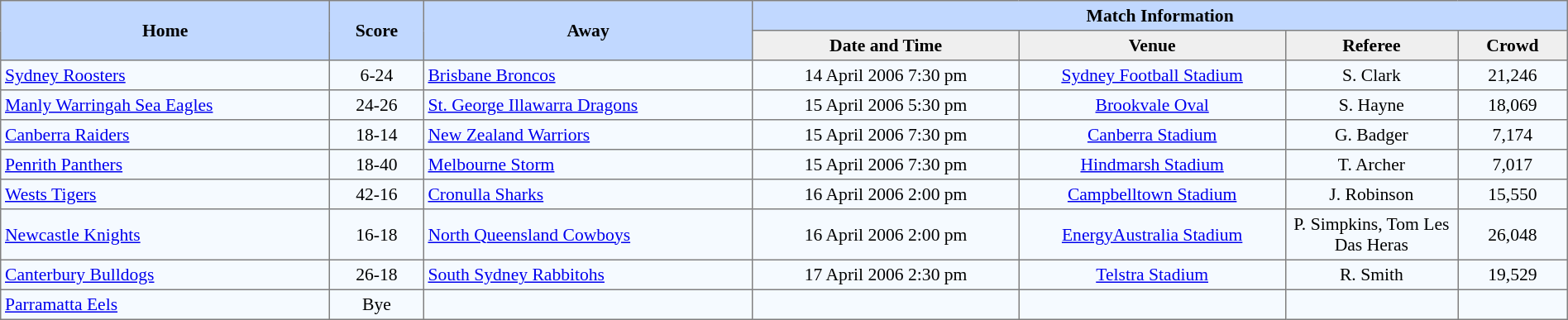<table border=1 style="border-collapse:collapse; font-size:90%;" cellpadding=3 cellspacing=0 width=100%>
<tr bgcolor=#C1D8FF>
<th rowspan=2 width=21%>Home</th>
<th rowspan=2 width=6%>Score</th>
<th rowspan=2 width=21%>Away</th>
<th colspan=6>Match Information</th>
</tr>
<tr bgcolor=#EFEFEF>
<th width=17%>Date and Time</th>
<th width=17%>Venue</th>
<th width=11%>Referee</th>
<th width=7%>Crowd</th>
</tr>
<tr align=center bgcolor=#F5FAFF>
<td align=left> <a href='#'>Sydney Roosters</a></td>
<td>6-24</td>
<td align=left> <a href='#'>Brisbane Broncos</a></td>
<td>14 April 2006 7:30 pm</td>
<td><a href='#'>Sydney Football Stadium</a></td>
<td>S. Clark</td>
<td>21,246</td>
</tr>
<tr align=center bgcolor=#F5FAFF>
<td align=left> <a href='#'>Manly Warringah Sea Eagles</a></td>
<td>24-26</td>
<td align=left> <a href='#'>St. George Illawarra Dragons</a></td>
<td>15 April 2006 5:30 pm</td>
<td><a href='#'>Brookvale Oval</a></td>
<td>S. Hayne</td>
<td>18,069</td>
</tr>
<tr align=center bgcolor=#F5FAFF>
<td align=left> <a href='#'>Canberra Raiders</a></td>
<td>18-14</td>
<td align=left> <a href='#'>New Zealand Warriors</a></td>
<td>15 April 2006 7:30 pm</td>
<td><a href='#'>Canberra Stadium</a></td>
<td>G. Badger</td>
<td>7,174</td>
</tr>
<tr align=center bgcolor=#F5FAFF>
<td align=left> <a href='#'>Penrith Panthers</a></td>
<td>18-40</td>
<td align=left> <a href='#'>Melbourne Storm</a></td>
<td>15 April 2006 7:30 pm</td>
<td><a href='#'>Hindmarsh Stadium</a></td>
<td>T. Archer</td>
<td>7,017</td>
</tr>
<tr align=center bgcolor=#F5FAFF>
<td align=left> <a href='#'>Wests Tigers</a></td>
<td>42-16</td>
<td align=left> <a href='#'>Cronulla Sharks</a></td>
<td>16 April 2006 2:00 pm</td>
<td><a href='#'>Campbelltown Stadium</a></td>
<td>J. Robinson</td>
<td>15,550</td>
</tr>
<tr align=center bgcolor=#F5FAFF>
<td align=left> <a href='#'>Newcastle Knights</a></td>
<td>16-18</td>
<td align=left> <a href='#'>North Queensland Cowboys</a></td>
<td>16 April 2006 2:00 pm</td>
<td><a href='#'>EnergyAustralia Stadium</a></td>
<td>P. Simpkins, Tom Les Das Heras</td>
<td>26,048</td>
</tr>
<tr align=center bgcolor=#F5FAFF>
<td align=left> <a href='#'>Canterbury Bulldogs</a></td>
<td>26-18</td>
<td align=left> <a href='#'>South Sydney Rabbitohs</a></td>
<td>17 April 2006 2:30 pm</td>
<td><a href='#'>Telstra Stadium</a></td>
<td>R. Smith</td>
<td>19,529</td>
</tr>
<tr align=center bgcolor=#F5FAFF>
<td align=left> <a href='#'>Parramatta Eels</a></td>
<td>Bye</td>
<td></td>
<td></td>
<td></td>
<td></td>
<td></td>
</tr>
</table>
